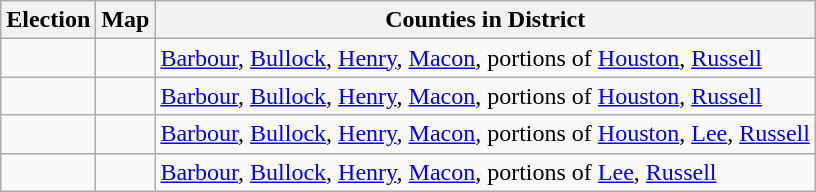<table class="wikitable">
<tr>
<th>Election</th>
<th>Map</th>
<th>Counties in District</th>
</tr>
<tr>
<td></td>
<td></td>
<td><a href='#'>Barbour</a>, <a href='#'>Bullock</a>, <a href='#'>Henry</a>, <a href='#'>Macon</a>, portions of <a href='#'>Houston</a>, <a href='#'>Russell</a></td>
</tr>
<tr>
<td></td>
<td></td>
<td><a href='#'>Barbour</a>, <a href='#'>Bullock</a>, <a href='#'>Henry</a>, <a href='#'>Macon</a>, portions of <a href='#'>Houston</a>, <a href='#'>Russell</a></td>
</tr>
<tr>
<td></td>
<td></td>
<td><a href='#'>Barbour</a>, <a href='#'>Bullock</a>, <a href='#'>Henry</a>, <a href='#'>Macon</a>, portions of <a href='#'>Houston</a>, <a href='#'>Lee</a>, <a href='#'>Russell</a></td>
</tr>
<tr>
<td></td>
<td></td>
<td><a href='#'>Barbour</a>, <a href='#'>Bullock</a>, <a href='#'>Henry</a>, <a href='#'>Macon</a>, portions of <a href='#'>Lee</a>, <a href='#'>Russell</a></td>
</tr>
</table>
